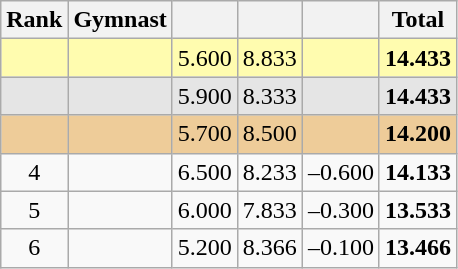<table style="text-align:center;" class="wikitable sortable">
<tr>
<th>Rank</th>
<th>Gymnast</th>
<th><small></small></th>
<th><small></small></th>
<th><small></small></th>
<th>Total</th>
</tr>
<tr style="background:#fffcaf;">
<td></td>
<td align=left></td>
<td>5.600</td>
<td>8.833</td>
<td></td>
<td><strong>14.433</strong></td>
</tr>
<tr style="background:#e5e5e5;">
<td></td>
<td align=left></td>
<td>5.900</td>
<td>8.333</td>
<td></td>
<td><strong>14.433</strong></td>
</tr>
<tr style="background:#ec9;">
<td></td>
<td align=left></td>
<td>5.700</td>
<td>8.500</td>
<td></td>
<td><strong>14.200</strong></td>
</tr>
<tr>
<td>4</td>
<td align=left></td>
<td>6.500</td>
<td>8.233</td>
<td>–0.600</td>
<td><strong>14.133</strong></td>
</tr>
<tr>
<td>5</td>
<td align=left></td>
<td>6.000</td>
<td>7.833</td>
<td>–0.300</td>
<td><strong>13.533</strong></td>
</tr>
<tr>
<td>6</td>
<td align=left></td>
<td>5.200</td>
<td>8.366</td>
<td>–0.100</td>
<td><strong>13.466</strong></td>
</tr>
</table>
